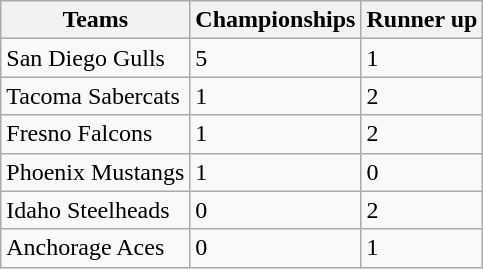<table class="wikitable">
<tr>
<th>Teams</th>
<th>Championships</th>
<th>Runner up</th>
</tr>
<tr>
<td>San Diego Gulls</td>
<td>5</td>
<td>1</td>
</tr>
<tr>
<td>Tacoma Sabercats</td>
<td>1</td>
<td>2</td>
</tr>
<tr>
<td>Fresno Falcons</td>
<td>1</td>
<td>2</td>
</tr>
<tr>
<td>Phoenix Mustangs</td>
<td>1</td>
<td>0</td>
</tr>
<tr>
<td>Idaho Steelheads</td>
<td>0</td>
<td>2</td>
</tr>
<tr>
<td>Anchorage Aces</td>
<td>0</td>
<td>1</td>
</tr>
</table>
